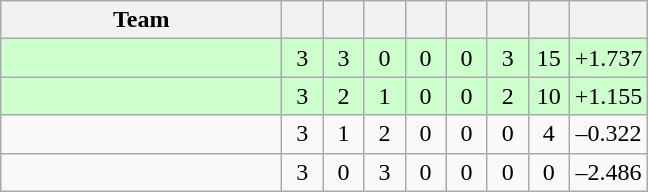<table class="wikitable" style="text-align:center">
<tr>
<th width=180>Team</th>
<th width=20></th>
<th width=20></th>
<th width=20></th>
<th width=20></th>
<th width=20></th>
<th width=20></th>
<th width=20></th>
<th width=45></th>
</tr>
<tr style="background:#cfc">
<td align="left"></td>
<td>3</td>
<td>3</td>
<td>0</td>
<td>0</td>
<td>0</td>
<td>3</td>
<td>15</td>
<td>+1.737</td>
</tr>
<tr style="background:#cfc">
<td align="left"></td>
<td>3</td>
<td>2</td>
<td>1</td>
<td>0</td>
<td>0</td>
<td>2</td>
<td>10</td>
<td>+1.155</td>
</tr>
<tr>
<td align="left"></td>
<td>3</td>
<td>1</td>
<td>2</td>
<td>0</td>
<td>0</td>
<td>0</td>
<td>4</td>
<td>–0.322</td>
</tr>
<tr>
<td align="left"></td>
<td>3</td>
<td>0</td>
<td>3</td>
<td>0</td>
<td>0</td>
<td>0</td>
<td>0</td>
<td>–2.486</td>
</tr>
</table>
